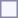<table style="border:1px solid #8888aa; background-color:#f7f8ff; padding:5px; font-size:95%; margin: 0px 12px 12px 0px;">
</table>
